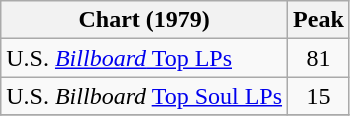<table class="wikitable">
<tr>
<th>Chart (1979)</th>
<th>Peak<br></th>
</tr>
<tr>
<td>U.S. <a href='#'><em>Billboard</em> Top LPs</a></td>
<td align="center">81</td>
</tr>
<tr>
<td>U.S. <em>Billboard</em> <a href='#'>Top Soul LPs</a></td>
<td align="center">15</td>
</tr>
<tr>
</tr>
</table>
